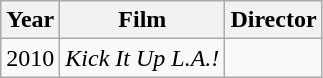<table class="wikitable">
<tr>
<th>Year</th>
<th>Film</th>
<th>Director</th>
</tr>
<tr>
<td>2010</td>
<td><em>Kick It Up L.A.!</em></td>
<td></td>
</tr>
</table>
